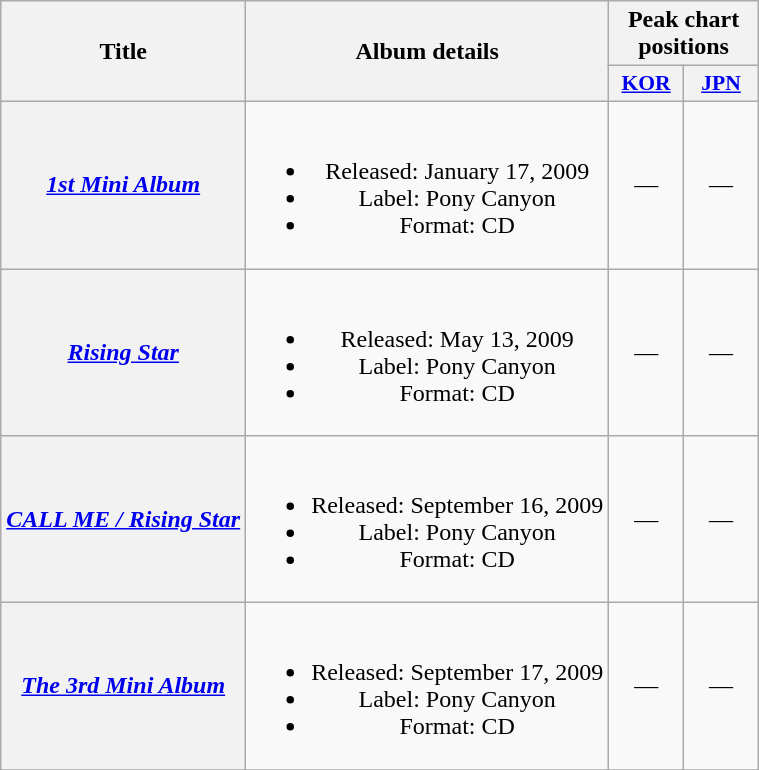<table class="wikitable plainrowheaders" style="text-align:center;">
<tr>
<th scope="col" rowspan="2">Title</th>
<th scope="col" rowspan="2">Album details</th>
<th scope="col" colspan="2">Peak chart positions</th>
</tr>
<tr>
<th scope="col" style="width:3em;font-size:90%;"><a href='#'>KOR</a><br></th>
<th scope="col" style="width:3em;font-size:90%;"><a href='#'>JPN</a><br></th>
</tr>
<tr>
<th scope="row"><em><a href='#'>1st Mini Album</a></em></th>
<td><br><ul><li>Released: January 17, 2009 </li><li>Label: Pony Canyon</li><li>Format: CD</li></ul></td>
<td>—</td>
<td>—</td>
</tr>
<tr>
<th scope="row"><em><a href='#'>Rising Star</a></em></th>
<td><br><ul><li>Released: May 13, 2009 </li><li>Label: Pony Canyon</li><li>Format: CD</li></ul></td>
<td>—</td>
<td>—</td>
</tr>
<tr>
<th scope="row"><em><a href='#'>CALL ME / Rising Star</a></em></th>
<td><br><ul><li>Released: September 16, 2009 </li><li>Label: Pony Canyon</li><li>Format: CD</li></ul></td>
<td>—</td>
<td>—</td>
</tr>
<tr>
<th scope="row"><em><a href='#'>The 3rd Mini Album</a></em></th>
<td><br><ul><li>Released: September 17, 2009 </li><li>Label: Pony Canyon</li><li>Format: CD</li></ul></td>
<td>—</td>
<td>—</td>
</tr>
<tr>
</tr>
</table>
